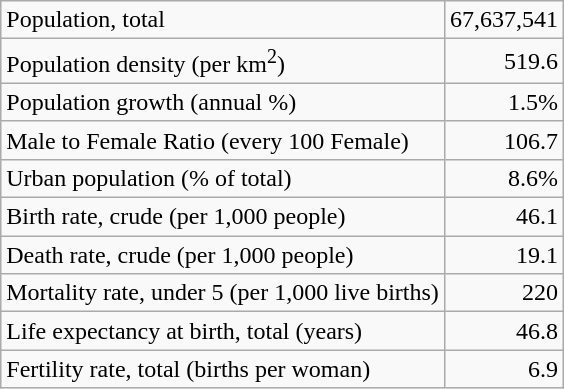<table class="wikitable">
<tr>
<td>Population, total</td>
<td style="text-align: right;">67,637,541</td>
</tr>
<tr>
<td>Population density (per km<sup>2</sup>)</td>
<td style="text-align: right;">519.6</td>
</tr>
<tr>
<td>Population growth (annual %)</td>
<td style="text-align: right;">1.5%</td>
</tr>
<tr>
<td>Male to Female Ratio (every 100 Female)</td>
<td style="text-align: right;">106.7</td>
</tr>
<tr>
<td>Urban population (% of total)</td>
<td style="text-align: right;">8.6%</td>
</tr>
<tr>
<td>Birth rate, crude (per 1,000 people)</td>
<td style="text-align: right;">46.1</td>
</tr>
<tr>
<td>Death rate, crude (per 1,000 people)</td>
<td style="text-align: right;">19.1</td>
</tr>
<tr>
<td>Mortality rate, under 5 (per 1,000 live births)</td>
<td style="text-align: right;">220</td>
</tr>
<tr>
<td>Life expectancy at birth, total (years)</td>
<td style="text-align: right;">46.8</td>
</tr>
<tr>
<td>Fertility rate, total (births per woman)</td>
<td style="text-align: right;">6.9</td>
</tr>
</table>
